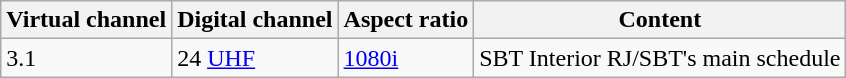<table class = "wikitable">
<tr>
<th>Virtual channel</th>
<th>Digital channel</th>
<th>Aspect ratio</th>
<th>Content</th>
</tr>
<tr>
<td>3.1</td>
<td>24 <a href='#'>UHF</a></td>
<td><a href='#'>1080i</a></td>
<td>SBT Interior RJ/SBT's main schedule</td>
</tr>
</table>
